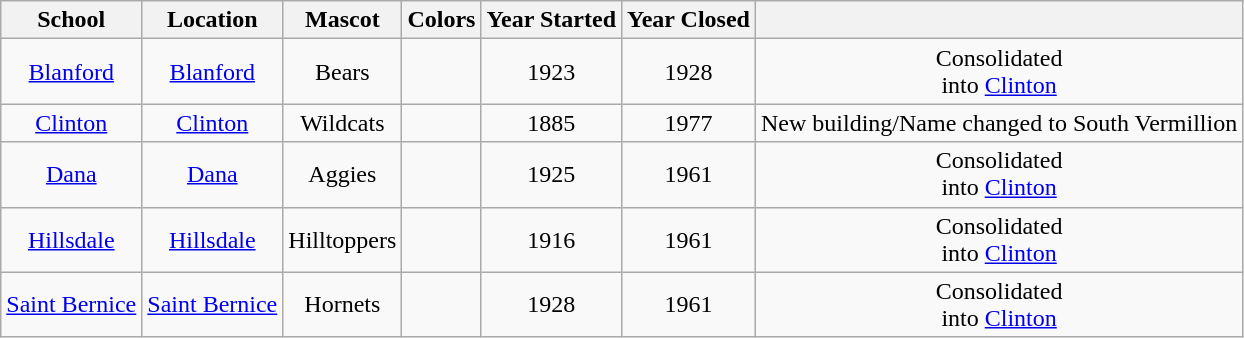<table class="wikitable" style="text-align:center;">
<tr>
<th>School</th>
<th>Location</th>
<th>Mascot</th>
<th>Colors</th>
<th>Year Started</th>
<th>Year Closed</th>
<th></th>
</tr>
<tr>
<td><a href='#'>Blanford</a></td>
<td><a href='#'>Blanford</a></td>
<td>Bears</td>
<td> </td>
<td>1923</td>
<td>1928</td>
<td>Consolidated<br>into <a href='#'>Clinton</a></td>
</tr>
<tr>
<td><a href='#'>Clinton</a></td>
<td><a href='#'>Clinton</a></td>
<td>Wildcats</td>
<td> </td>
<td>1885</td>
<td>1977</td>
<td>New building/Name changed to South Vermillion</td>
</tr>
<tr>
<td><a href='#'>Dana</a></td>
<td><a href='#'>Dana</a></td>
<td>Aggies</td>
<td> </td>
<td>1925</td>
<td>1961</td>
<td>Consolidated<br>into <a href='#'>Clinton</a></td>
</tr>
<tr>
<td><a href='#'>Hillsdale</a></td>
<td><a href='#'>Hillsdale</a></td>
<td>Hilltoppers</td>
<td> </td>
<td>1916</td>
<td>1961</td>
<td>Consolidated<br>into <a href='#'>Clinton</a></td>
</tr>
<tr>
<td><a href='#'>Saint Bernice</a></td>
<td><a href='#'>Saint Bernice</a></td>
<td>Hornets</td>
<td> </td>
<td>1928</td>
<td>1961</td>
<td>Consolidated<br>into <a href='#'>Clinton</a></td>
</tr>
</table>
